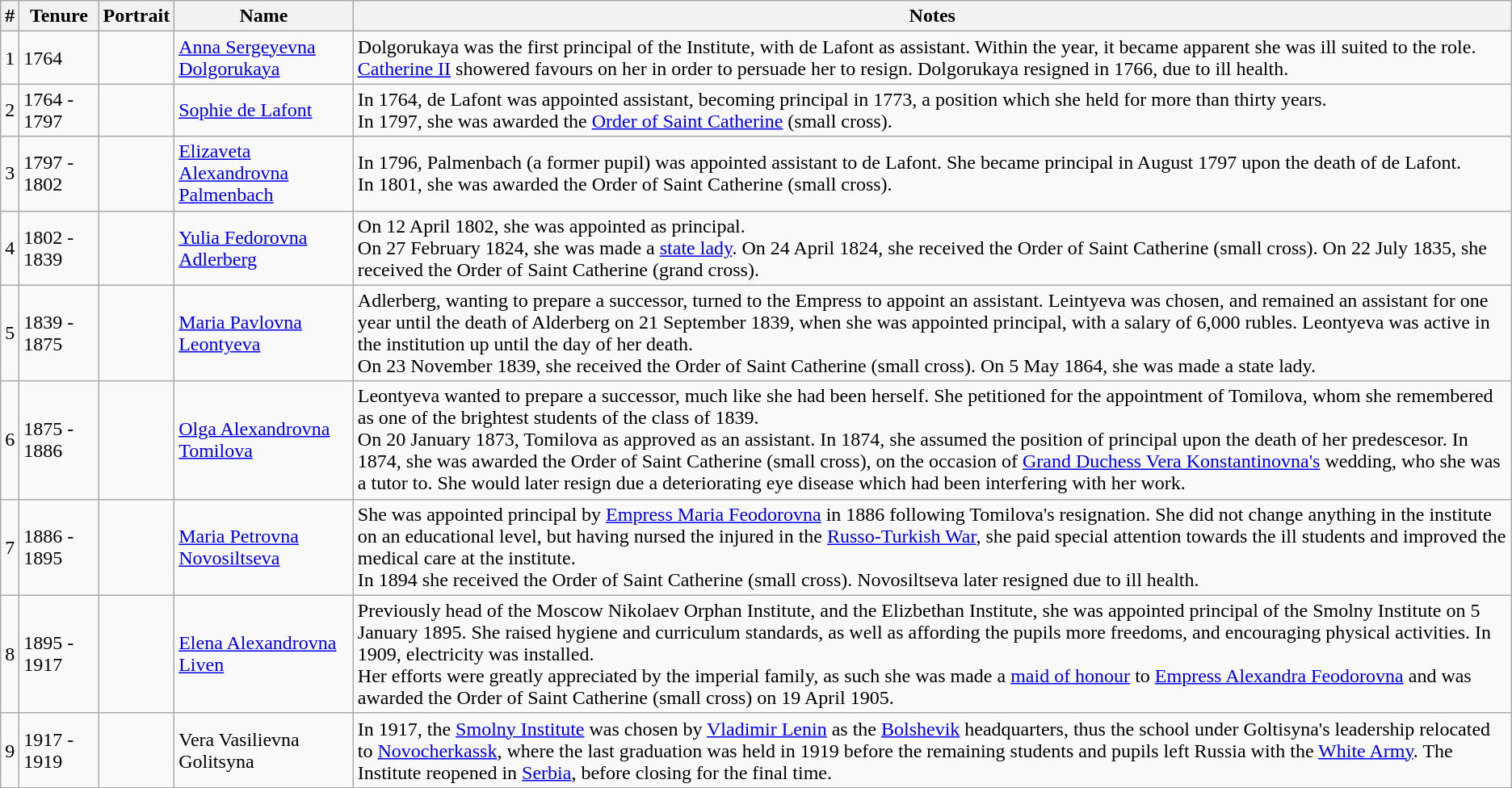<table class="wikitable">
<tr>
<th>#</th>
<th>Tenure</th>
<th>Portrait</th>
<th>Name</th>
<th>Notes</th>
</tr>
<tr>
<td>1</td>
<td>1764</td>
<td></td>
<td><a href='#'>Anna Sergeyevna Dolgorukaya</a></td>
<td>Dolgorukaya was the first principal of the Institute, with de Lafont as assistant. Within the year, it became apparent she was ill suited to the role. <a href='#'>Catherine II</a> showered favours on her in order to persuade her to resign. Dolgorukaya resigned in 1766, due to ill health.</td>
</tr>
<tr>
<td>2</td>
<td>1764 - 1797</td>
<td></td>
<td><a href='#'>Sophie de Lafont</a></td>
<td>In 1764, de Lafont was appointed assistant, becoming principal in 1773, a position which she held for more than thirty years.<br>In 1797, she was awarded the <a href='#'>Order of Saint Catherine</a> (small cross).</td>
</tr>
<tr>
<td>3</td>
<td>1797 - 1802</td>
<td></td>
<td><a href='#'>Elizaveta Alexandrovna Palmenbach</a></td>
<td>In 1796, Palmenbach (a former pupil) was appointed assistant to de Lafont. She became principal in August 1797 upon the death of de Lafont.<br>In 1801, she was awarded the Order of Saint Catherine (small cross).</td>
</tr>
<tr>
<td>4</td>
<td>1802 - 1839</td>
<td></td>
<td><a href='#'>Yulia Fedorovna Adlerberg</a></td>
<td>On 12 April 1802, she was appointed as principal.<br>On 27 February 1824, she was made a <a href='#'>state lady</a>.
On 24 April 1824, she received the Order of Saint Catherine (small cross).
On 22 July 1835, she received the Order of Saint Catherine (grand cross).</td>
</tr>
<tr>
<td>5</td>
<td>1839 - 1875</td>
<td></td>
<td><a href='#'>Maria Pavlovna Leontyeva</a></td>
<td>Adlerberg, wanting to prepare a successor, turned to the Empress to appoint an assistant. Leintyeva was chosen, and remained an assistant for one year until the death of Alderberg on 21 September 1839, when she was appointed principal, with a salary of 6,000 rubles. Leontyeva was active in the institution up until the day of her death.<br>On 23 November 1839, she received the Order of Saint Catherine (small cross).
On 5 May 1864, she was made a state lady.</td>
</tr>
<tr>
<td>6</td>
<td>1875 - 1886</td>
<td></td>
<td><a href='#'>Olga Alexandrovna Tomilova</a></td>
<td>Leontyeva wanted to prepare a successor, much like she had been herself. She petitioned for the appointment of Tomilova, whom she remembered as one of the brightest students of the class of 1839.<br>On 20 January 1873, Tomilova as approved as an assistant.
In 1874, she assumed the position of principal upon the death of her predescesor.
In 1874, she was awarded the Order of Saint Catherine (small cross), on the occasion of <a href='#'>Grand Duchess Vera Konstantinovna's</a> wedding, who she was a tutor to.
She would later resign due a deteriorating eye disease which had been interfering with her work.</td>
</tr>
<tr>
<td>7</td>
<td>1886 - 1895</td>
<td></td>
<td><a href='#'>Maria Petrovna Novosiltseva</a></td>
<td>She was appointed principal by <a href='#'>Empress Maria Feodorovna</a> in 1886 following Tomilova's resignation. She did not change anything in the institute on an educational level, but having nursed the injured in the <a href='#'>Russo-Turkish War</a>, she paid special attention towards the ill students and improved the medical care at the institute.<br>In 1894 she received the Order of Saint Catherine (small cross).
Novosiltseva later resigned due to ill health.</td>
</tr>
<tr>
<td>8</td>
<td>1895 - 1917</td>
<td></td>
<td><a href='#'>Elena Alexandrovna Liven</a></td>
<td>Previously head of the Moscow Nikolaev Orphan Institute, and the Elizbethan Institute, she was appointed principal of the Smolny Institute on 5 January 1895. She raised hygiene and curriculum standards, as well as affording the pupils more freedoms, and encouraging physical activities. In 1909, electricity was installed.<br>Her efforts were greatly appreciated by the imperial family, as such she was made a <a href='#'>maid of honour</a> to <a href='#'>Empress Alexandra Feodorovna</a> and was awarded the Order of Saint Catherine (small cross) on 19 April 1905.</td>
</tr>
<tr>
<td>9</td>
<td>1917 - 1919</td>
<td></td>
<td>Vera Vasilievna Golitsyna</td>
<td>In 1917, the <a href='#'>Smolny Institute</a> was chosen by <a href='#'>Vladimir Lenin</a> as the <a href='#'>Bolshevik</a> headquarters, thus the school under Goltisyna's leadership relocated to <a href='#'>Novocherkassk</a>, where the last graduation was held in 1919 before the remaining students and pupils left Russia with the <a href='#'>White Army</a>. The Institute reopened in <a href='#'>Serbia</a>, before closing for the final time.</td>
</tr>
</table>
